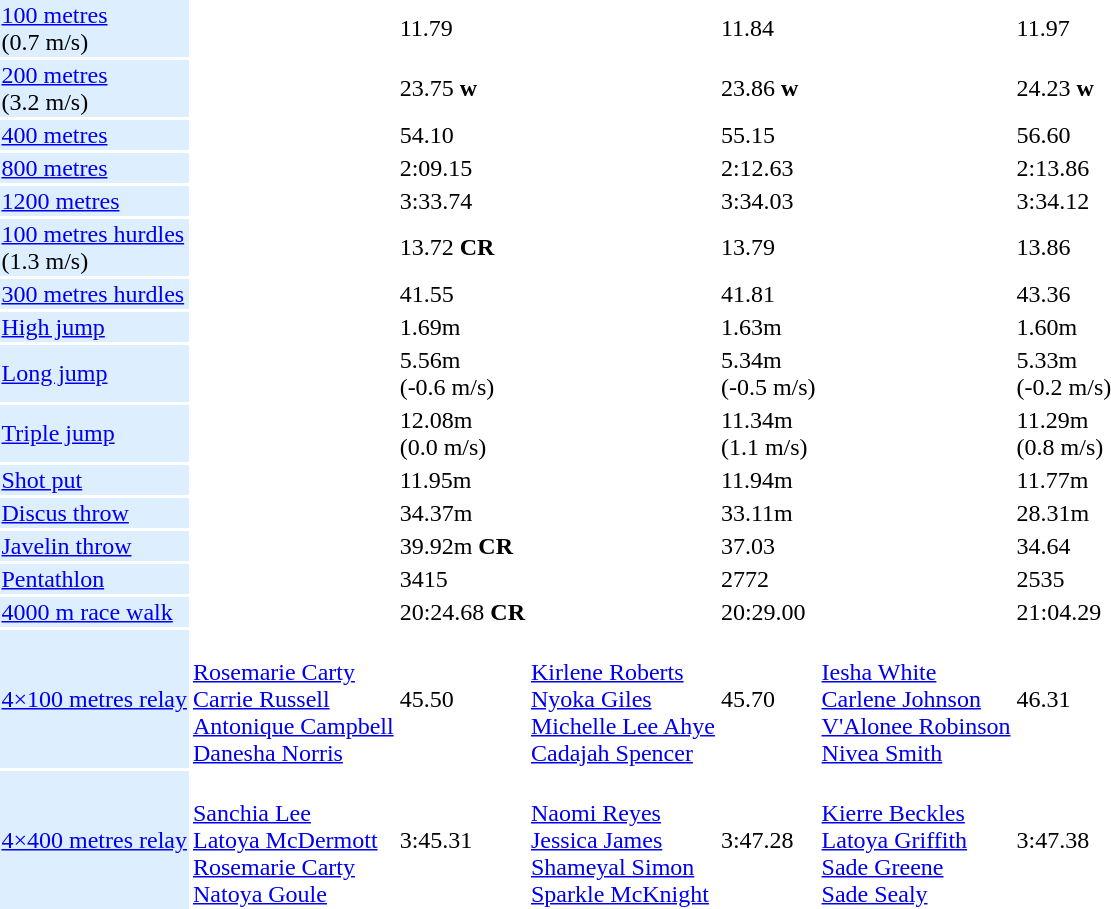<table>
<tr>
<td bgcolor = DDEEFF><a href='#'>100 metres</a> <br> (0.7 m/s)</td>
<td></td>
<td>11.79</td>
<td></td>
<td>11.84</td>
<td></td>
<td>11.97</td>
</tr>
<tr>
<td bgcolor = DDEEFF><a href='#'>200 metres</a> <br> (3.2 m/s)</td>
<td></td>
<td>23.75 <strong>w</strong></td>
<td></td>
<td>23.86 <strong>w</strong></td>
<td></td>
<td>24.23 <strong>w</strong></td>
</tr>
<tr>
<td bgcolor = DDEEFF><a href='#'>400 metres</a></td>
<td></td>
<td>54.10</td>
<td></td>
<td>55.15</td>
<td></td>
<td>56.60</td>
</tr>
<tr>
<td bgcolor = DDEEFF><a href='#'>800 metres</a></td>
<td></td>
<td>2:09.15</td>
<td></td>
<td>2:12.63</td>
<td></td>
<td>2:13.86</td>
</tr>
<tr>
<td bgcolor = DDEEFF><a href='#'>1200 metres</a></td>
<td></td>
<td>3:33.74</td>
<td></td>
<td>3:34.03</td>
<td></td>
<td>3:34.12</td>
</tr>
<tr>
<td bgcolor = DDEEFF><a href='#'>100 metres hurdles</a> <br> (1.3 m/s)</td>
<td></td>
<td>13.72 <strong>CR</strong></td>
<td></td>
<td>13.79</td>
<td></td>
<td>13.86</td>
</tr>
<tr>
<td bgcolor = DDEEFF><a href='#'>300 metres hurdles</a></td>
<td></td>
<td>41.55</td>
<td></td>
<td>41.81</td>
<td></td>
<td>43.36</td>
</tr>
<tr>
<td bgcolor = DDEEFF><a href='#'>High jump</a></td>
<td></td>
<td>1.69m</td>
<td></td>
<td>1.63m</td>
<td></td>
<td>1.60m</td>
</tr>
<tr>
<td bgcolor = DDEEFF><a href='#'>Long jump</a></td>
<td></td>
<td>5.56m <br> (-0.6 m/s)</td>
<td></td>
<td>5.34m <br> (-0.5 m/s)</td>
<td></td>
<td>5.33m <br> (-0.2 m/s)</td>
</tr>
<tr>
<td bgcolor = DDEEFF><a href='#'>Triple jump</a></td>
<td></td>
<td>12.08m <br> (0.0 m/s)</td>
<td></td>
<td>11.34m <br> (1.1 m/s)</td>
<td></td>
<td>11.29m <br> (0.8 m/s)</td>
</tr>
<tr>
<td bgcolor = DDEEFF><a href='#'>Shot put</a></td>
<td></td>
<td>11.95m</td>
<td></td>
<td>11.94m</td>
<td></td>
<td>11.77m</td>
</tr>
<tr>
<td bgcolor = DDEEFF><a href='#'>Discus throw</a></td>
<td></td>
<td>34.37m</td>
<td></td>
<td>33.11m</td>
<td></td>
<td>28.31m</td>
</tr>
<tr>
<td bgcolor = DDEEFF><a href='#'>Javelin throw</a></td>
<td></td>
<td>39.92m <strong>CR</strong></td>
<td></td>
<td>37.03</td>
<td></td>
<td>34.64</td>
</tr>
<tr>
<td bgcolor = DDEEFF><a href='#'>Pentathlon</a></td>
<td></td>
<td>3415</td>
<td></td>
<td>2772</td>
<td></td>
<td>2535</td>
</tr>
<tr>
<td bgcolor = DDEEFF><a href='#'>4000 m race walk</a></td>
<td></td>
<td>20:24.68 <strong>CR</strong></td>
<td></td>
<td>20:29.00</td>
<td></td>
<td>21:04.29</td>
</tr>
<tr>
<td bgcolor = DDEEFF><a href='#'>4×100 metres relay</a></td>
<td> <br><a href='#'>Rosemarie Carty</a>  <br><a href='#'>Carrie Russell</a> <br><a href='#'>Antonique Campbell</a> <br><a href='#'>Danesha Norris</a></td>
<td>45.50</td>
<td> <br><a href='#'>Kirlene Roberts</a>  <br><a href='#'>Nyoka Giles</a> <br><a href='#'>Michelle Lee Ahye</a> <br><a href='#'>Cadajah Spencer</a></td>
<td>45.70</td>
<td> <br><a href='#'>Iesha White</a>  <br><a href='#'>Carlene Johnson</a> <br><a href='#'>V'Alonee Robinson</a> <br><a href='#'>Nivea Smith</a></td>
<td>46.31</td>
</tr>
<tr>
<td bgcolor = DDEEFF><a href='#'>4×400 metres relay</a></td>
<td> <br><a href='#'>Sanchia Lee</a>  <br><a href='#'>Latoya McDermott</a> <br><a href='#'>Rosemarie Carty</a> <br><a href='#'>Natoya Goule</a></td>
<td>3:45.31</td>
<td> <br><a href='#'>Naomi Reyes</a>  <br><a href='#'>Jessica James</a> <br><a href='#'>Shameyal Simon</a> <br><a href='#'>Sparkle McKnight</a></td>
<td>3:47.28</td>
<td> <br><a href='#'>Kierre Beckles</a>  <br><a href='#'>Latoya Griffith</a> <br><a href='#'>Sade Greene</a> <br><a href='#'>Sade Sealy</a></td>
<td>3:47.38</td>
</tr>
</table>
